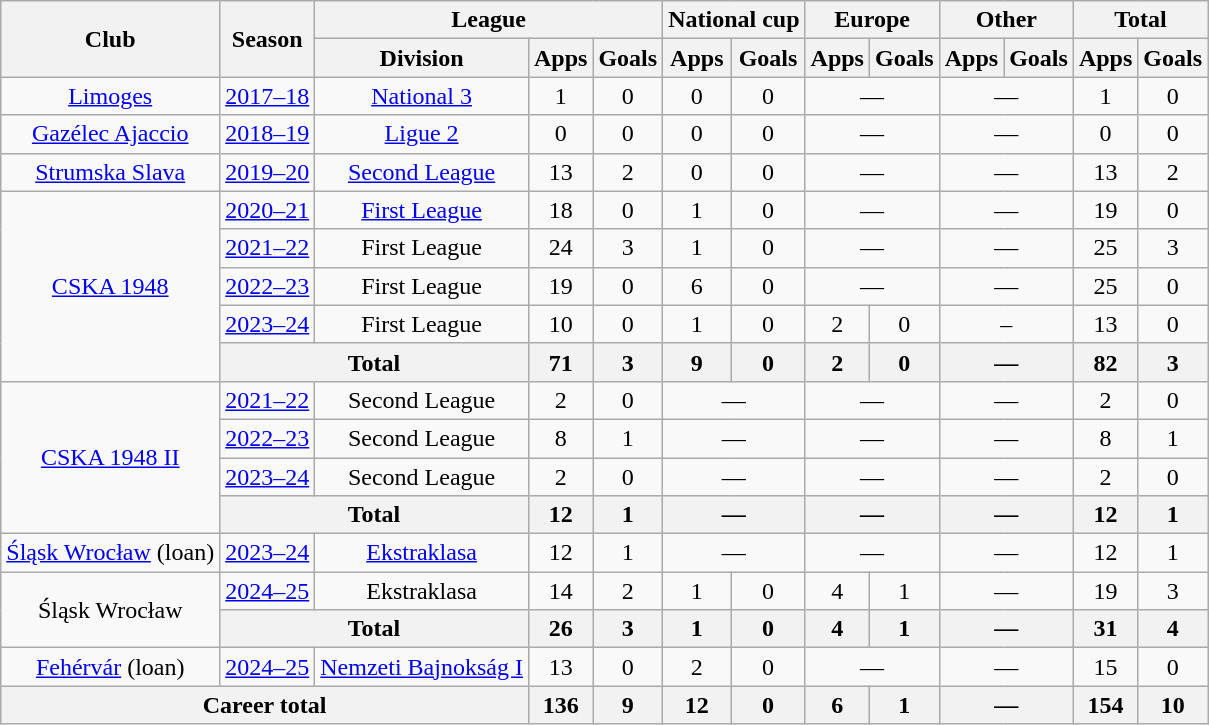<table class="wikitable" style="text-align: center;">
<tr ->
<th rowspan="2">Club</th>
<th rowspan="2">Season</th>
<th colspan="3">League</th>
<th colspan="2">National cup</th>
<th colspan="2">Europe</th>
<th colspan="2">Other</th>
<th colspan="2">Total</th>
</tr>
<tr>
<th>Division</th>
<th>Apps</th>
<th>Goals</th>
<th>Apps</th>
<th>Goals</th>
<th>Apps</th>
<th>Goals</th>
<th>Apps</th>
<th>Goals</th>
<th>Apps</th>
<th>Goals</th>
</tr>
<tr>
<td rowspan="1" valign="center"><a href='#'>Limoges</a></td>
<td><a href='#'>2017–18</a></td>
<td rowspan="1"><a href='#'>National 3</a></td>
<td>1</td>
<td>0</td>
<td>0</td>
<td>0</td>
<td colspan="2">—</td>
<td colspan="2">—</td>
<td>1</td>
<td>0</td>
</tr>
<tr>
<td rowspan="1" valign="center"><a href='#'>Gazélec Ajaccio</a></td>
<td><a href='#'>2018–19</a></td>
<td rowspan="1"><a href='#'>Ligue 2</a></td>
<td>0</td>
<td>0</td>
<td>0</td>
<td>0</td>
<td colspan="2">—</td>
<td colspan="2">—</td>
<td>0</td>
<td>0</td>
</tr>
<tr>
<td rowspan="1" valign="center"><a href='#'>Strumska Slava</a></td>
<td><a href='#'>2019–20</a></td>
<td><a href='#'>Second League</a></td>
<td>13</td>
<td>2</td>
<td>0</td>
<td>0</td>
<td colspan="2">—</td>
<td colspan="2">—</td>
<td>13</td>
<td>2</td>
</tr>
<tr>
<td rowspan="5" valign="center"><a href='#'>CSKA 1948</a></td>
<td><a href='#'>2020–21</a></td>
<td><a href='#'>First League</a></td>
<td>18</td>
<td>0</td>
<td>1</td>
<td>0</td>
<td colspan="2">—</td>
<td colspan="2">—</td>
<td>19</td>
<td>0</td>
</tr>
<tr>
<td><a href='#'>2021–22</a></td>
<td>First League</td>
<td>24</td>
<td>3</td>
<td>1</td>
<td>0</td>
<td colspan="2">—</td>
<td colspan="2">—</td>
<td>25</td>
<td>3</td>
</tr>
<tr>
<td><a href='#'>2022–23</a></td>
<td>First League</td>
<td>19</td>
<td>0</td>
<td>6</td>
<td>0</td>
<td colspan="2">—</td>
<td colspan="2">—</td>
<td>25</td>
<td>0</td>
</tr>
<tr>
<td><a href='#'>2023–24</a></td>
<td>First League</td>
<td>10</td>
<td>0</td>
<td>1</td>
<td>0</td>
<td>2</td>
<td>0</td>
<td colspan="2">–</td>
<td>13</td>
<td>0</td>
</tr>
<tr>
<th colspan=2>Total</th>
<th>71</th>
<th>3</th>
<th>9</th>
<th>0</th>
<th>2</th>
<th>0</th>
<th colspan="2">—</th>
<th>82</th>
<th>3</th>
</tr>
<tr>
<td rowspan="4" valign="center"><a href='#'>CSKA 1948 II</a></td>
<td><a href='#'>2021–22</a></td>
<td>Second League</td>
<td>2</td>
<td>0</td>
<td colspan="2">—</td>
<td colspan="2">—</td>
<td colspan="2">—</td>
<td>2</td>
<td>0</td>
</tr>
<tr>
<td><a href='#'>2022–23</a></td>
<td>Second League</td>
<td>8</td>
<td>1</td>
<td colspan="2">—</td>
<td colspan="2">—</td>
<td colspan="2">—</td>
<td>8</td>
<td>1</td>
</tr>
<tr>
<td><a href='#'>2023–24</a></td>
<td>Second League</td>
<td>2</td>
<td>0</td>
<td colspan="2">—</td>
<td colspan="2">—</td>
<td colspan="2">—</td>
<td>2</td>
<td>0</td>
</tr>
<tr>
<th colspan=2>Total</th>
<th>12</th>
<th>1</th>
<th colspan="2">—</th>
<th colspan="2">—</th>
<th colspan="2">—</th>
<th>12</th>
<th>1</th>
</tr>
<tr>
<td rowspan="1" valign="center"><a href='#'>Śląsk Wrocław</a> (loan)</td>
<td><a href='#'>2023–24</a></td>
<td><a href='#'>Ekstraklasa</a></td>
<td>12</td>
<td>1</td>
<td colspan="2">—</td>
<td colspan="2">—</td>
<td colspan="2">—</td>
<td>12</td>
<td>1</td>
</tr>
<tr>
<td rowspan="2" valign="center">Śląsk Wrocław</td>
<td><a href='#'>2024–25</a></td>
<td>Ekstraklasa</td>
<td>14</td>
<td>2</td>
<td>1</td>
<td>0</td>
<td>4</td>
<td>1</td>
<td colspan="2">—</td>
<td>19</td>
<td>3</td>
</tr>
<tr>
<th colspan=2>Total</th>
<th>26</th>
<th>3</th>
<th>1</th>
<th>0</th>
<th>4</th>
<th>1</th>
<th colspan="2">—</th>
<th>31</th>
<th>4</th>
</tr>
<tr>
<td rowspan="1" valign="center"><a href='#'>Fehérvár</a> (loan)</td>
<td><a href='#'>2024–25</a></td>
<td><a href='#'>Nemzeti Bajnokság I</a></td>
<td>13</td>
<td>0</td>
<td>2</td>
<td>0</td>
<td colspan="2">—</td>
<td colspan="2">—</td>
<td>15</td>
<td>0</td>
</tr>
<tr>
<th colspan="3">Career total</th>
<th>136</th>
<th>9</th>
<th>12</th>
<th>0</th>
<th>6</th>
<th>1</th>
<th colspan="2">—</th>
<th>154</th>
<th>10</th>
</tr>
</table>
